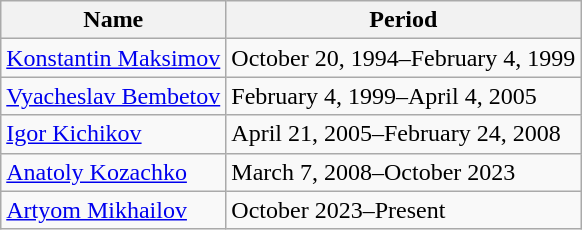<table class="wikitable">
<tr>
<th>Name</th>
<th>Period</th>
</tr>
<tr>
<td><a href='#'>Konstantin Maksimov</a></td>
<td>October 20, 1994–February 4, 1999</td>
</tr>
<tr>
<td><a href='#'>Vyacheslav Bembetov</a></td>
<td>February 4, 1999–April 4, 2005</td>
</tr>
<tr>
<td><a href='#'>Igor Kichikov</a></td>
<td>April 21, 2005–February 24, 2008</td>
</tr>
<tr>
<td><a href='#'>Anatoly Kozachko</a></td>
<td>March 7, 2008–October 2023</td>
</tr>
<tr>
<td><a href='#'>Artyom Mikhailov</a></td>
<td>October 2023–Present</td>
</tr>
</table>
